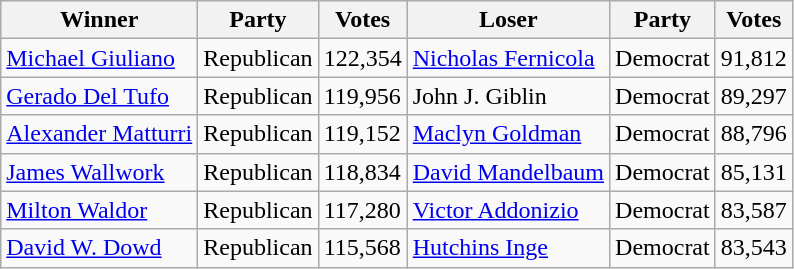<table class="wikitable">
<tr>
<th>Winner</th>
<th>Party</th>
<th>Votes</th>
<th>Loser</th>
<th>Party</th>
<th>Votes</th>
</tr>
<tr>
<td><a href='#'>Michael Giuliano</a></td>
<td>Republican</td>
<td>122,354</td>
<td><a href='#'>Nicholas Fernicola</a></td>
<td>Democrat</td>
<td>91,812</td>
</tr>
<tr>
<td><a href='#'>Gerado Del Tufo</a></td>
<td>Republican</td>
<td>119,956</td>
<td>John J. Giblin</td>
<td>Democrat</td>
<td>89,297</td>
</tr>
<tr>
<td><a href='#'>Alexander Matturri</a></td>
<td>Republican</td>
<td>119,152</td>
<td><a href='#'>Maclyn Goldman</a></td>
<td>Democrat</td>
<td>88,796</td>
</tr>
<tr>
<td><a href='#'>James Wallwork</a></td>
<td>Republican</td>
<td>118,834</td>
<td><a href='#'>David Mandelbaum</a></td>
<td>Democrat</td>
<td>85,131</td>
</tr>
<tr>
<td><a href='#'>Milton Waldor</a></td>
<td>Republican</td>
<td>117,280</td>
<td><a href='#'>Victor Addonizio</a></td>
<td>Democrat</td>
<td>83,587</td>
</tr>
<tr>
<td><a href='#'>David W. Dowd</a></td>
<td>Republican</td>
<td>115,568</td>
<td><a href='#'>Hutchins Inge</a></td>
<td>Democrat</td>
<td>83,543</td>
</tr>
</table>
